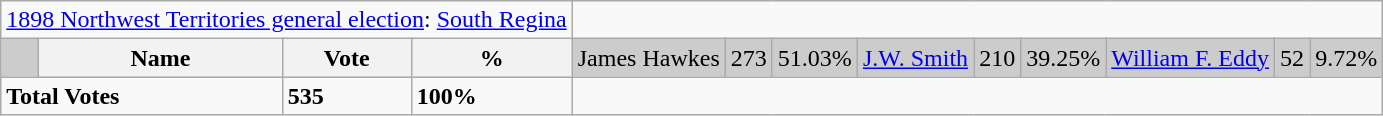<table class="wikitable">
<tr>
<td colspan=4 align=center><a href='#'>1898 Northwest Territories general election</a>: <a href='#'>South Regina</a></td>
</tr>
<tr bgcolor="CCCCCC">
<td></td>
<th><strong>Name </strong></th>
<th><strong>Vote</strong></th>
<th><strong>%</strong><br></th>
<td>James Hawkes</td>
<td>273</td>
<td>51.03%<br></td>
<td><a href='#'>J.W. Smith</a></td>
<td>210</td>
<td>39.25%<br></td>
<td><a href='#'>William F. Eddy</a></td>
<td>52</td>
<td>9.72%</td>
</tr>
<tr>
<td colspan=2><strong>Total Votes</strong></td>
<td><strong>535</strong></td>
<td alignment="left"><strong>100%</strong></td>
</tr>
</table>
